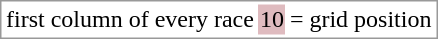<table border="0" style="border: 1px solid #999; background-color:#FFFFFF; text-align:center">
<tr>
<td>first column of every race</td>
<td style="background:#DFBBBF;">10</td>
<td>= grid position</td>
</tr>
</table>
